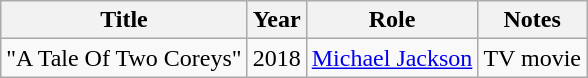<table class="wikitable sortable">
<tr>
<th>Title</th>
<th>Year</th>
<th>Role</th>
<th class="unsortable">Notes</th>
</tr>
<tr>
<td>"A Tale Of Two Coreys"</td>
<td>2018</td>
<td><a href='#'>Michael Jackson</a></td>
<td>TV movie</td>
</tr>
</table>
